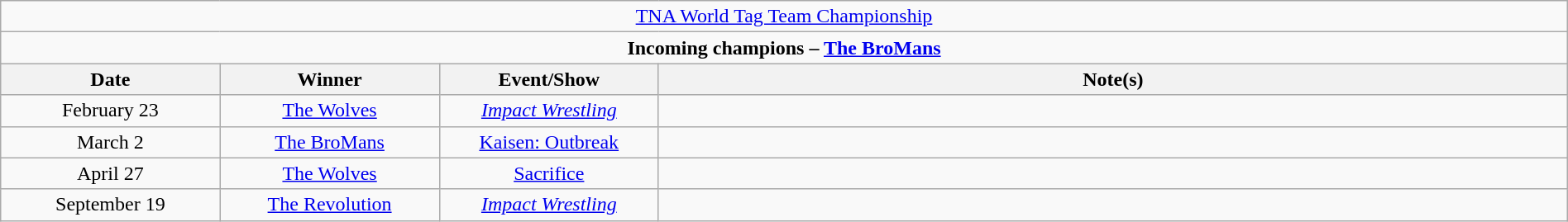<table class="wikitable" style="text-align:center; width:100%;">
<tr>
<td colspan="5"><a href='#'>TNA World Tag Team Championship</a></td>
</tr>
<tr>
<td colspan="5"><strong>Incoming champions – <a href='#'>The BroMans</a> </strong></td>
</tr>
<tr>
<th width="14%">Date</th>
<th width="14%">Winner</th>
<th width="14%">Event/Show</th>
<th width="58%">Note(s)</th>
</tr>
<tr>
<td>February 23</td>
<td><a href='#'>The Wolves</a><br></td>
<td><em><a href='#'>Impact Wrestling</a></em></td>
<td></td>
</tr>
<tr>
<td>March 2</td>
<td><a href='#'>The BroMans</a><br></td>
<td><a href='#'>Kaisen: Outbreak</a></td>
<td></td>
</tr>
<tr>
<td>April 27</td>
<td><a href='#'>The Wolves</a><br></td>
<td><a href='#'>Sacrifice</a></td>
<td></td>
</tr>
<tr>
<td>September 19</td>
<td><a href='#'>The Revolution</a><br></td>
<td><em><a href='#'>Impact Wrestling</a></em></td>
<td></td>
</tr>
</table>
